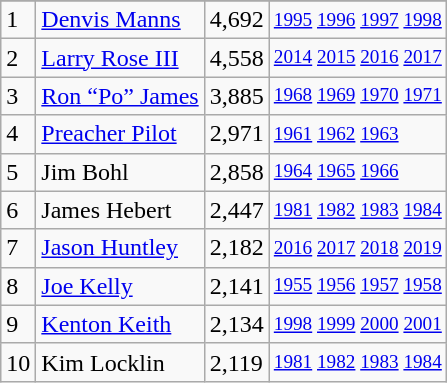<table class="wikitable">
<tr>
</tr>
<tr>
<td>1</td>
<td><a href='#'>Denvis Manns</a></td>
<td>4,692</td>
<td style="font-size:80%;"><a href='#'>1995</a> <a href='#'>1996</a> <a href='#'>1997</a> <a href='#'>1998</a></td>
</tr>
<tr>
<td>2</td>
<td><a href='#'>Larry Rose III</a></td>
<td>4,558</td>
<td style="font-size:80%;"><a href='#'>2014</a> <a href='#'>2015</a> <a href='#'>2016</a> <a href='#'>2017</a></td>
</tr>
<tr>
<td>3</td>
<td><a href='#'>Ron “Po” James</a></td>
<td>3,885</td>
<td style="font-size:80%;"><a href='#'>1968</a> <a href='#'>1969</a> <a href='#'>1970</a> <a href='#'>1971</a></td>
</tr>
<tr>
<td>4</td>
<td><a href='#'>Preacher Pilot</a></td>
<td>2,971</td>
<td style="font-size:80%;"><a href='#'>1961</a> <a href='#'>1962</a> <a href='#'>1963</a></td>
</tr>
<tr>
<td>5</td>
<td>Jim Bohl</td>
<td>2,858</td>
<td style="font-size:80%;"><a href='#'>1964</a> <a href='#'>1965</a> <a href='#'>1966</a></td>
</tr>
<tr>
<td>6</td>
<td>James Hebert</td>
<td>2,447</td>
<td style="font-size:80%;"><a href='#'>1981</a> <a href='#'>1982</a> <a href='#'>1983</a> <a href='#'>1984</a></td>
</tr>
<tr>
<td>7</td>
<td><a href='#'>Jason Huntley</a></td>
<td>2,182</td>
<td style="font-size:80%;"><a href='#'>2016</a> <a href='#'>2017</a> <a href='#'>2018</a> <a href='#'>2019</a></td>
</tr>
<tr>
<td>8</td>
<td><a href='#'>Joe Kelly</a></td>
<td>2,141</td>
<td style="font-size:80%;"><a href='#'>1955</a> <a href='#'>1956</a> <a href='#'>1957</a> <a href='#'>1958</a></td>
</tr>
<tr>
<td>9</td>
<td><a href='#'>Kenton Keith</a></td>
<td>2,134</td>
<td style="font-size:80%;"><a href='#'>1998</a> <a href='#'>1999</a> <a href='#'>2000</a> <a href='#'>2001</a></td>
</tr>
<tr>
<td>10</td>
<td>Kim Locklin</td>
<td>2,119</td>
<td style="font-size:80%;"><a href='#'>1981</a> <a href='#'>1982</a> <a href='#'>1983</a> <a href='#'>1984</a></td>
</tr>
</table>
